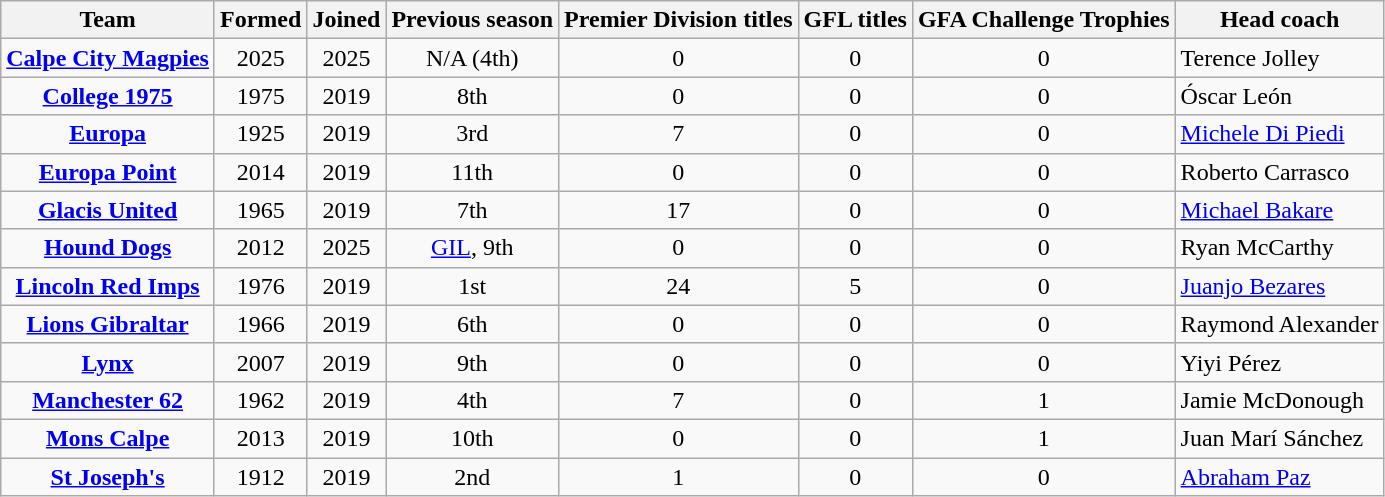<table class="wikitable sortable" style="text-align:center">
<tr>
<th>Team</th>
<th>Formed</th>
<th>Joined</th>
<th>Previous season</th>
<th>Premier Division titles</th>
<th>GFL titles</th>
<th>GFA Challenge Trophies</th>
<th>Head coach</th>
</tr>
<tr>
<td><strong><a href='#'>Calpe City Magpies</a></strong></td>
<td>2025</td>
<td>2025</td>
<td>N/A (4th)</td>
<td>0</td>
<td>0</td>
<td>0</td>
<td align=left> Terence Jolley</td>
</tr>
<tr>
<td><strong><a href='#'>College 1975</a></strong></td>
<td>1975</td>
<td>2019</td>
<td>8th</td>
<td>0</td>
<td>0</td>
<td>0</td>
<td align=left> Óscar León</td>
</tr>
<tr>
<td><strong><a href='#'>Europa</a></strong></td>
<td>1925</td>
<td>2019</td>
<td>3rd</td>
<td>7</td>
<td>0</td>
<td>0</td>
<td align=left> <a href='#'>Michele Di Piedi</a></td>
</tr>
<tr>
<td><strong><a href='#'>Europa Point</a></strong></td>
<td>2014</td>
<td>2019</td>
<td>11th</td>
<td>0</td>
<td>0</td>
<td>0</td>
<td align=left> Roberto Carrasco</td>
</tr>
<tr>
<td><strong><a href='#'>Glacis United</a></strong></td>
<td>1965</td>
<td>2019</td>
<td>7th</td>
<td>17</td>
<td>0</td>
<td>0</td>
<td align=left> <a href='#'>Michael Bakare</a></td>
</tr>
<tr>
<td><strong><a href='#'>Hound Dogs</a></strong></td>
<td>2012</td>
<td>2025</td>
<td><a href='#'>GIL</a>, 9th</td>
<td>0</td>
<td>0</td>
<td>0</td>
<td align="left"> Ryan McCarthy</td>
</tr>
<tr>
<td><strong><a href='#'>Lincoln Red Imps</a></strong></td>
<td>1976</td>
<td>2019</td>
<td>1st</td>
<td>24</td>
<td>5</td>
<td>0</td>
<td align=left> <a href='#'>Juanjo Bezares</a></td>
</tr>
<tr>
<td><strong><a href='#'>Lions Gibraltar</a></strong></td>
<td>1966</td>
<td>2019</td>
<td>6th</td>
<td>0</td>
<td>0</td>
<td>0</td>
<td align=left> Raymond Alexander</td>
</tr>
<tr>
<td><strong><a href='#'>Lynx</a></strong></td>
<td>2007</td>
<td>2019</td>
<td>9th</td>
<td>0</td>
<td>0</td>
<td>0</td>
<td align=left> Yiyi Pérez</td>
</tr>
<tr>
<td><strong><a href='#'>Manchester 62</a></strong></td>
<td>1962</td>
<td>2019</td>
<td>4th</td>
<td>7</td>
<td>0</td>
<td>1</td>
<td align=left> Jamie McDonough</td>
</tr>
<tr>
<td><strong><a href='#'>Mons Calpe</a></strong></td>
<td>2013</td>
<td>2019</td>
<td>10th</td>
<td>0</td>
<td>0</td>
<td>1</td>
<td align=left> Juan Marí Sánchez</td>
</tr>
<tr>
<td><strong><a href='#'>St Joseph's</a></strong></td>
<td>1912</td>
<td>2019</td>
<td>2nd</td>
<td>1</td>
<td>0</td>
<td>0</td>
<td align=left> <a href='#'>Abraham Paz</a></td>
</tr>
</table>
